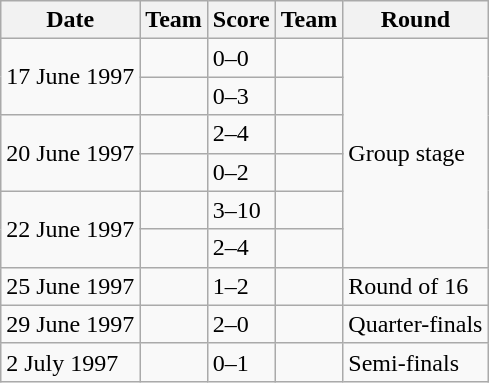<table class="wikitable">
<tr>
<th>Date</th>
<th>Team</th>
<th>Score</th>
<th>Team</th>
<th>Round</th>
</tr>
<tr>
<td rowspan="2">17 June 1997</td>
<td></td>
<td>0–0</td>
<td></td>
<td rowspan="6">Group stage</td>
</tr>
<tr>
<td></td>
<td>0–3</td>
<td></td>
</tr>
<tr>
<td rowspan="2">20 June 1997</td>
<td></td>
<td>2–4</td>
<td></td>
</tr>
<tr>
<td></td>
<td>0–2</td>
<td></td>
</tr>
<tr>
<td rowspan="2">22 June 1997</td>
<td></td>
<td>3–10</td>
<td></td>
</tr>
<tr>
<td></td>
<td>2–4</td>
<td></td>
</tr>
<tr>
<td>25 June 1997</td>
<td></td>
<td>1–2</td>
<td></td>
<td>Round of 16</td>
</tr>
<tr>
<td>29 June 1997</td>
<td></td>
<td>2–0</td>
<td></td>
<td>Quarter-finals</td>
</tr>
<tr>
<td>2 July 1997</td>
<td></td>
<td>0–1</td>
<td></td>
<td>Semi-finals</td>
</tr>
</table>
